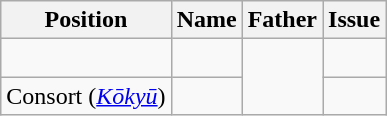<table class="wikitable">
<tr>
<th>Position</th>
<th>Name</th>
<th>Father</th>
<th>Issue</th>
</tr>
<tr>
<td></td>
<td></td>
<td rowspan=2></td>
<td><br></td>
</tr>
<tr>
<td>Consort (<em><a href='#'>Kōkyū</a></em>)</td>
<td></td>
<td><br></td>
</tr>
</table>
